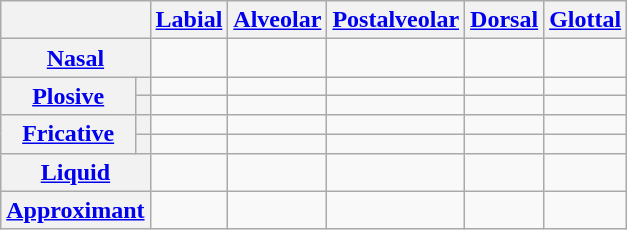<table class="wikitable" style="text-align: center;">
<tr>
<th colspan="2"></th>
<th><a href='#'>Labial</a></th>
<th><a href='#'>Alveolar</a></th>
<th><a href='#'>Postalveolar</a></th>
<th><a href='#'>Dorsal</a></th>
<th><a href='#'>Glottal</a></th>
</tr>
<tr>
<th colspan="2"><a href='#'>Nasal</a></th>
<td> </td>
<td> </td>
<td></td>
<td> </td>
<td></td>
</tr>
<tr>
<th rowspan="2"><a href='#'>Plosive</a></th>
<th></th>
<td> </td>
<td> </td>
<td></td>
<td> </td>
<td></td>
</tr>
<tr>
<th></th>
<td> </td>
<td> </td>
<td></td>
<td></td>
<td></td>
</tr>
<tr>
<th rowspan="2"><a href='#'>Fricative</a></th>
<th></th>
<td> </td>
<td> </td>
<td> </td>
<td> </td>
<td></td>
</tr>
<tr>
<th></th>
<td> </td>
<td> </td>
<td> </td>
<td> </td>
<td> </td>
</tr>
<tr>
<th colspan="2"><a href='#'>Liquid</a></th>
<td></td>
<td> </td>
<td></td>
<td> </td>
<td></td>
</tr>
<tr>
<th colspan="2"><a href='#'>Approximant</a></th>
<td> </td>
<td></td>
<td></td>
<td> </td>
<td></td>
</tr>
</table>
